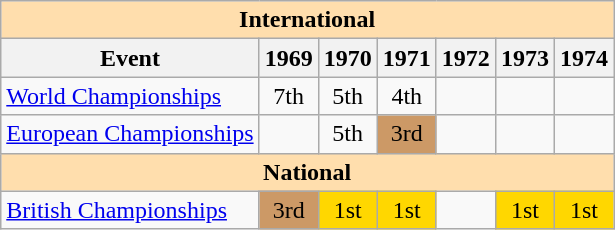<table class="wikitable" style="text-align:center">
<tr>
<th style="background-color: #ffdead; " colspan=7 align=center>International</th>
</tr>
<tr>
<th>Event</th>
<th>1969</th>
<th>1970</th>
<th>1971</th>
<th>1972</th>
<th>1973</th>
<th>1974</th>
</tr>
<tr>
<td align=left><a href='#'>World Championships</a></td>
<td>7th</td>
<td>5th</td>
<td>4th</td>
<td></td>
<td></td>
<td></td>
</tr>
<tr>
<td align=left><a href='#'>European Championships</a></td>
<td></td>
<td>5th</td>
<td bgcolor=cc9966>3rd</td>
<td></td>
<td></td>
<td></td>
</tr>
<tr>
<th style="background-color: #ffdead; " colspan=7 align=center>National</th>
</tr>
<tr>
<td align=left><a href='#'>British Championships</a></td>
<td bgcolor=cc9966>3rd</td>
<td bgcolor=gold>1st</td>
<td bgcolor=gold>1st</td>
<td></td>
<td bgcolor=gold>1st</td>
<td bgcolor=gold>1st</td>
</tr>
</table>
